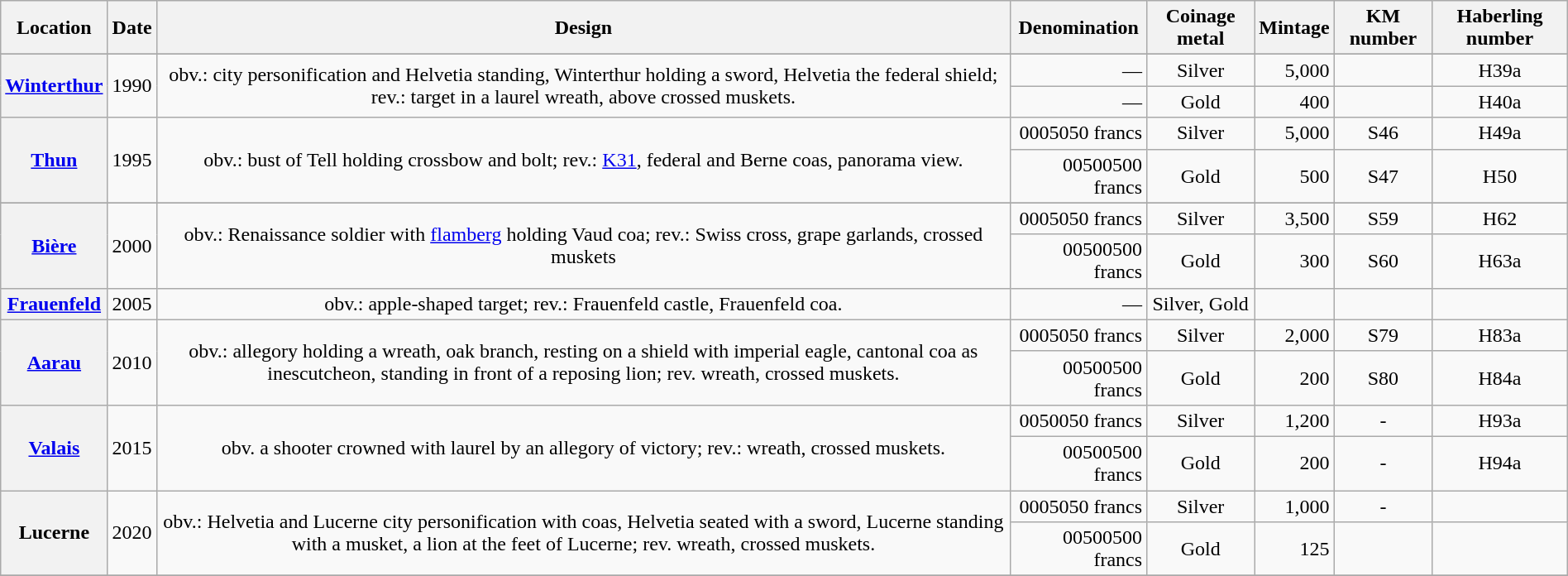<table class="wikitable sortable" width="100%" style="text-align:center;">
<tr>
<th scope="col">Location</th>
<th scope="col">Date</th>
<th scope="col">Design</th>
<th scope="col">Denomination</th>
<th scope="col">Coinage metal</th>
<th scope="col">Mintage</th>
<th scope="col">KM number</th>
<th scope="col">Haberling number</th>
</tr>
<tr>
</tr>
<tr>
</tr>
<tr>
<th rowspan=2><a href='#'>Winterthur</a></th>
<td rowspan=2>1990</td>
<td rowspan=2>obv.: city personification and Helvetia standing, Winterthur holding a sword, Helvetia the federal shield; rev.: target in a laurel wreath, above crossed muskets.</td>
<td style="text-align:right;">—</td>
<td>Silver</td>
<td style="text-align:right;">5,000</td>
<td></td>
<td>H39a</td>
</tr>
<tr>
<td style="text-align:right;">—</td>
<td>Gold</td>
<td style="text-align:right;">400</td>
<td></td>
<td>H40a</td>
</tr>
<tr>
<th rowspan=2><a href='#'>Thun</a></th>
<td rowspan=2>1995</td>
<td rowspan=2>obv.: bust of Tell holding crossbow and bolt; rev.: <a href='#'>K31</a>, federal and Berne coas, panorama view.</td>
<td style="text-align:right;"><span>00050</span>50 francs</td>
<td>Silver</td>
<td style="text-align:right;">5,000</td>
<td>S46</td>
<td>H49a</td>
</tr>
<tr>
<td style="text-align:right;"><span>00500</span>500 francs</td>
<td>Gold</td>
<td style="text-align:right;">500</td>
<td>S47</td>
<td>H50</td>
</tr>
<tr>
</tr>
<tr>
<th rowspan=2><a href='#'>Bière</a></th>
<td rowspan=2>2000</td>
<td rowspan=2>obv.: Renaissance soldier with <a href='#'>flamberg</a> holding Vaud coa; rev.: Swiss cross, grape garlands, crossed muskets</td>
<td style="text-align:right;"><span>00050</span>50 francs</td>
<td>Silver</td>
<td style="text-align:right;">3,500</td>
<td>S59</td>
<td>H62</td>
</tr>
<tr>
<td style="text-align:right;"><span>00500</span>500 francs</td>
<td>Gold</td>
<td style="text-align:right;">300</td>
<td>S60</td>
<td>H63a</td>
</tr>
<tr>
<th scope="row"><a href='#'>Frauenfeld</a></th>
<td>2005</td>
<td>obv.: apple-shaped target; rev.: Frauenfeld castle, Frauenfeld coa.</td>
<td style="text-align:right;">—</td>
<td>Silver, Gold</td>
<td style="text-align:right;"></td>
<td></td>
<td></td>
</tr>
<tr>
<th rowspan=2><a href='#'>Aarau</a></th>
<td rowspan=2>2010</td>
<td rowspan=2>obv.: allegory holding a wreath, oak branch, resting on a shield with imperial eagle, cantonal coa as inescutcheon, standing in front of a reposing lion; rev. wreath, crossed muskets.</td>
<td style="text-align:right;"><span>00050</span>50 francs</td>
<td>Silver</td>
<td style="text-align:right;">2,000</td>
<td>S79</td>
<td>H83a</td>
</tr>
<tr>
<td style="text-align:right;"><span>00500</span>500 francs</td>
<td>Gold</td>
<td style="text-align:right;">200</td>
<td>S80</td>
<td>H84a</td>
</tr>
<tr>
<th rowspan=2><a href='#'>Valais</a></th>
<td rowspan=2>2015</td>
<td rowspan=2>obv. a shooter crowned with laurel by an allegory of victory; rev.: wreath, crossed muskets.</td>
<td style="text-align:right;"><span>00500</span>50 francs</td>
<td>Silver</td>
<td style="text-align:right;">1,200</td>
<td>-</td>
<td>H93a</td>
</tr>
<tr>
<td style="text-align:right;"><span>00500</span>500 francs</td>
<td>Gold</td>
<td style="text-align:right;">200</td>
<td>-</td>
<td>H94a</td>
</tr>
<tr>
<th rowspan=2>Lucerne</th>
<td rowspan=2>2020</td>
<td rowspan=2>obv.: Helvetia and Lucerne city personification with coas, Helvetia seated with a sword, Lucerne standing with a musket, a lion at the feet of Lucerne; rev. wreath, crossed muskets.</td>
<td style="text-align:right;"><span>00050</span>50 francs</td>
<td>Silver</td>
<td style="text-align:right;">1,000</td>
<td>-</td>
<td></td>
</tr>
<tr>
<td style="text-align:right;"><span>00500</span>500 francs</td>
<td>Gold</td>
<td style="text-align:right;">125</td>
<td></td>
<td></td>
</tr>
<tr>
</tr>
</table>
